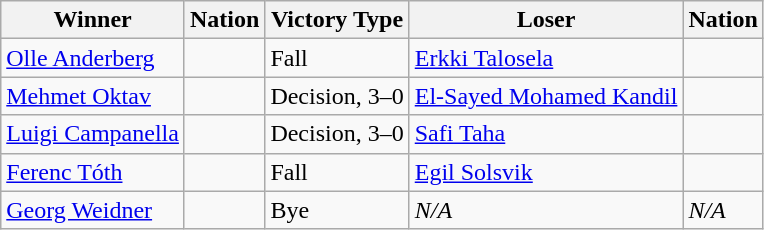<table class="wikitable sortable" style="text-align:left;">
<tr>
<th>Winner</th>
<th>Nation</th>
<th>Victory Type</th>
<th>Loser</th>
<th>Nation</th>
</tr>
<tr>
<td><a href='#'>Olle Anderberg</a></td>
<td></td>
<td>Fall</td>
<td><a href='#'>Erkki Talosela</a></td>
<td></td>
</tr>
<tr>
<td><a href='#'>Mehmet Oktav</a></td>
<td></td>
<td>Decision, 3–0</td>
<td><a href='#'>El-Sayed Mohamed Kandil</a></td>
<td></td>
</tr>
<tr>
<td><a href='#'>Luigi Campanella</a></td>
<td></td>
<td>Decision, 3–0</td>
<td><a href='#'>Safi Taha</a></td>
<td></td>
</tr>
<tr>
<td><a href='#'>Ferenc Tóth</a></td>
<td></td>
<td>Fall</td>
<td><a href='#'>Egil Solsvik</a></td>
<td></td>
</tr>
<tr>
<td><a href='#'>Georg Weidner</a></td>
<td></td>
<td>Bye</td>
<td><em>N/A</em></td>
<td><em>N/A</em></td>
</tr>
</table>
